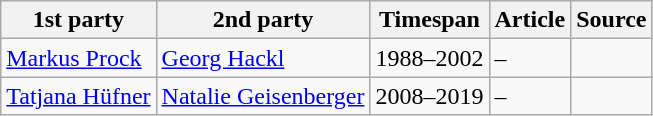<table class="wikitable">
<tr>
<th>1st party</th>
<th>2nd party</th>
<th>Timespan</th>
<th>Article</th>
<th class="unsortable">Source</th>
</tr>
<tr>
<td> <a href='#'>Markus Prock</a></td>
<td> <a href='#'>Georg Hackl</a></td>
<td>1988–2002</td>
<td>–</td>
<td></td>
</tr>
<tr>
<td> <a href='#'>Tatjana Hüfner</a></td>
<td> <a href='#'>Natalie Geisenberger</a></td>
<td>2008–2019</td>
<td>–</td>
<td></td>
</tr>
</table>
